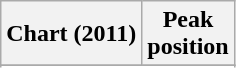<table class="wikitable sortable plainrowheaders" style="text-align:center">
<tr>
<th scope="col">Chart (2011)</th>
<th scope="col">Peak<br> position</th>
</tr>
<tr>
</tr>
<tr>
</tr>
<tr>
</tr>
</table>
